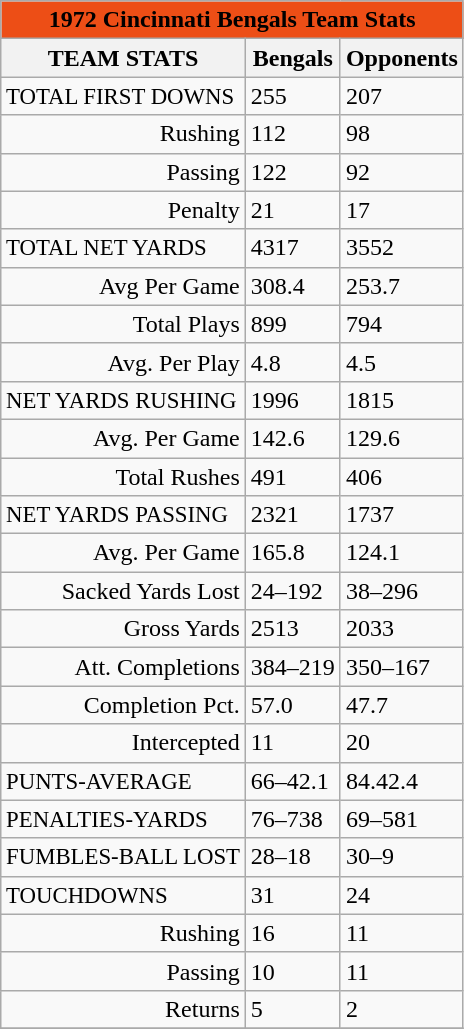<table class="wikitable">
<tr>
<th colspan="100" style="background-color: #ED4E16;" "style="font-size: 95%">1972 Cincinnati Bengals Team Stats</th>
</tr>
<tr>
<th>TEAM STATS</th>
<th>Bengals</th>
<th>Opponents</th>
</tr>
<tr>
<td style="font-size: 95%">TOTAL FIRST DOWNS</td>
<td>255</td>
<td>207</td>
</tr>
<tr>
<td align="right">Rushing</td>
<td>112</td>
<td>98</td>
</tr>
<tr>
<td align="right">Passing</td>
<td>122</td>
<td>92</td>
</tr>
<tr>
<td align="right">Penalty</td>
<td>21</td>
<td>17</td>
</tr>
<tr>
<td style="font-size: 95%">TOTAL NET YARDS</td>
<td>4317</td>
<td>3552</td>
</tr>
<tr>
<td align="right">Avg Per Game</td>
<td>308.4</td>
<td>253.7</td>
</tr>
<tr>
<td align="right">Total Plays</td>
<td>899</td>
<td>794</td>
</tr>
<tr>
<td align="right">Avg. Per Play</td>
<td>4.8</td>
<td>4.5</td>
</tr>
<tr>
<td style="font-size: 95%">NET YARDS RUSHING</td>
<td>1996</td>
<td>1815</td>
</tr>
<tr>
<td align="right">Avg. Per Game</td>
<td>142.6</td>
<td>129.6</td>
</tr>
<tr>
<td align="right">Total Rushes</td>
<td>491</td>
<td>406</td>
</tr>
<tr>
<td style="font-size: 95%">NET YARDS PASSING</td>
<td>2321</td>
<td>1737</td>
</tr>
<tr>
<td align="right">Avg. Per Game</td>
<td>165.8</td>
<td>124.1</td>
</tr>
<tr>
<td align="right">Sacked Yards Lost</td>
<td>24–192</td>
<td>38–296</td>
</tr>
<tr>
<td align="right">Gross Yards</td>
<td>2513</td>
<td>2033</td>
</tr>
<tr>
<td align="right">Att. Completions</td>
<td>384–219</td>
<td>350–167</td>
</tr>
<tr>
<td align="right">Completion Pct.</td>
<td>57.0</td>
<td>47.7</td>
</tr>
<tr>
<td align="right">Intercepted</td>
<td>11</td>
<td>20</td>
</tr>
<tr>
<td style="font-size: 95%">PUNTS-AVERAGE</td>
<td>66–42.1</td>
<td>84.42.4</td>
</tr>
<tr>
<td style="font-size: 95%">PENALTIES-YARDS</td>
<td>76–738</td>
<td>69–581</td>
</tr>
<tr>
<td style="font-size: 95%">FUMBLES-BALL LOST</td>
<td>28–18</td>
<td>30–9</td>
</tr>
<tr>
<td style="font-size: 95%">TOUCHDOWNS</td>
<td>31</td>
<td>24</td>
</tr>
<tr>
<td align="right">Rushing</td>
<td>16</td>
<td>11</td>
</tr>
<tr>
<td align="right">Passing</td>
<td>10</td>
<td>11</td>
</tr>
<tr>
<td align="right">Returns</td>
<td>5</td>
<td>2</td>
</tr>
<tr>
</tr>
</table>
